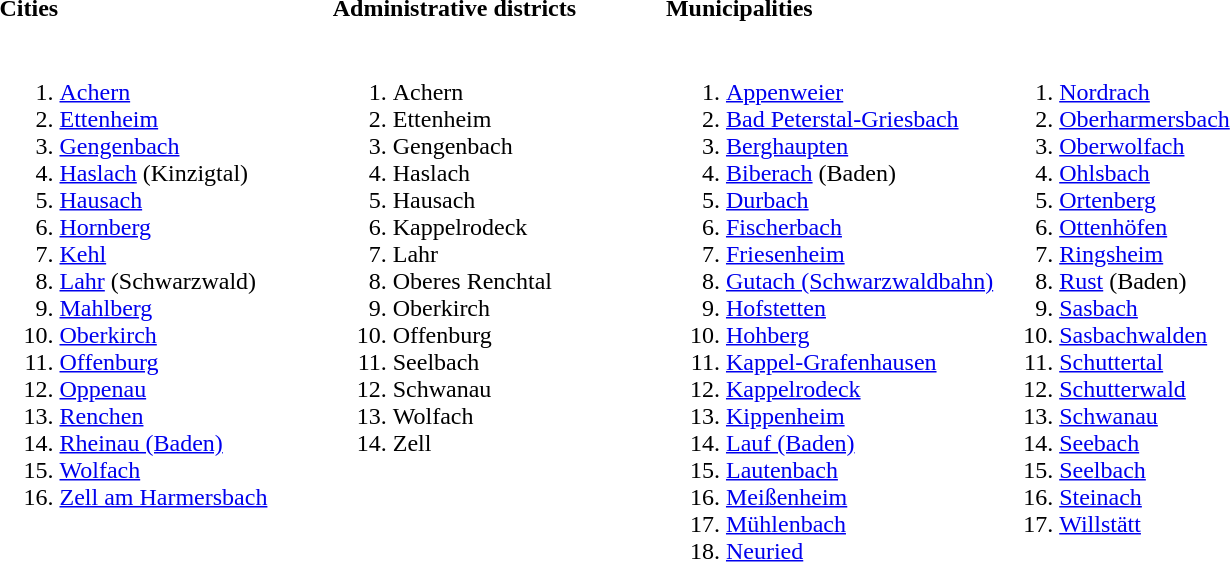<table>
<tr>
<th width=25% align=left>Cities</th>
<th width=25% align=left>Administrative districts</th>
<th width=25% align=left>Municipalities</th>
<th width=25% align=left></th>
</tr>
<tr valign=top>
<td><br><ol><li><a href='#'>Achern</a></li><li><a href='#'>Ettenheim</a></li><li><a href='#'>Gengenbach</a></li><li><a href='#'>Haslach</a> (Kinzigtal)</li><li><a href='#'>Hausach</a></li><li><a href='#'>Hornberg</a></li><li><a href='#'>Kehl</a></li><li><a href='#'>Lahr</a> (Schwarzwald)</li><li><a href='#'>Mahlberg</a></li><li><a href='#'>Oberkirch</a></li><li><a href='#'>Offenburg</a></li><li><a href='#'>Oppenau</a></li><li><a href='#'>Renchen</a></li><li><a href='#'>Rheinau (Baden)</a></li><li><a href='#'>Wolfach</a></li><li><a href='#'>Zell am Harmersbach</a></li></ol></td>
<td><br><ol><li>Achern</li><li>Ettenheim</li><li>Gengenbach</li><li>Haslach</li><li>Hausach</li><li>Kappelrodeck</li><li>Lahr</li><li>Oberes Renchtal</li><li>Oberkirch</li><li>Offenburg</li><li>Seelbach</li><li>Schwanau</li><li>Wolfach</li><li>Zell</li></ol></td>
<td><br><ol><li><a href='#'>Appenweier</a></li><li><a href='#'>Bad Peterstal-Griesbach</a></li><li><a href='#'>Berghaupten</a></li><li><a href='#'>Biberach</a> (Baden)</li><li><a href='#'>Durbach</a></li><li><a href='#'>Fischerbach</a></li><li><a href='#'>Friesenheim</a></li><li><a href='#'>Gutach (Schwarzwaldbahn)</a></li><li><a href='#'>Hofstetten</a></li><li><a href='#'>Hohberg</a></li><li><a href='#'>Kappel-Grafenhausen</a></li><li><a href='#'>Kappelrodeck</a></li><li><a href='#'>Kippenheim</a></li><li><a href='#'>Lauf (Baden)</a></li><li><a href='#'>Lautenbach</a></li><li><a href='#'>Meißenheim</a></li><li><a href='#'>Mühlenbach</a></li><li><a href='#'>Neuried</a></li></ol></td>
<td><br><ol>
<li><a href='#'>Nordrach</a>
<li><a href='#'>Oberharmersbach</a>
<li><a href='#'>Oberwolfach</a>
<li><a href='#'>Ohlsbach</a>
<li><a href='#'>Ortenberg</a>
<li><a href='#'>Ottenhöfen</a>
<li><a href='#'>Ringsheim</a>
<li><a href='#'>Rust</a> (Baden)
<li><a href='#'>Sasbach</a>
<li><a href='#'>Sasbachwalden</a>
<li><a href='#'>Schuttertal</a>
<li><a href='#'>Schutterwald</a>
<li><a href='#'>Schwanau</a>
<li><a href='#'>Seebach</a>
<li><a href='#'>Seelbach</a>
<li><a href='#'>Steinach</a>
<li><a href='#'>Willstätt</a>
</ol></td>
</tr>
</table>
